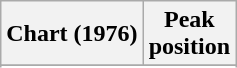<table class="wikitable sortable plainrowheaders">
<tr>
<th>Chart (1976)</th>
<th>Peak <br>position</th>
</tr>
<tr>
</tr>
<tr>
</tr>
<tr>
</tr>
</table>
